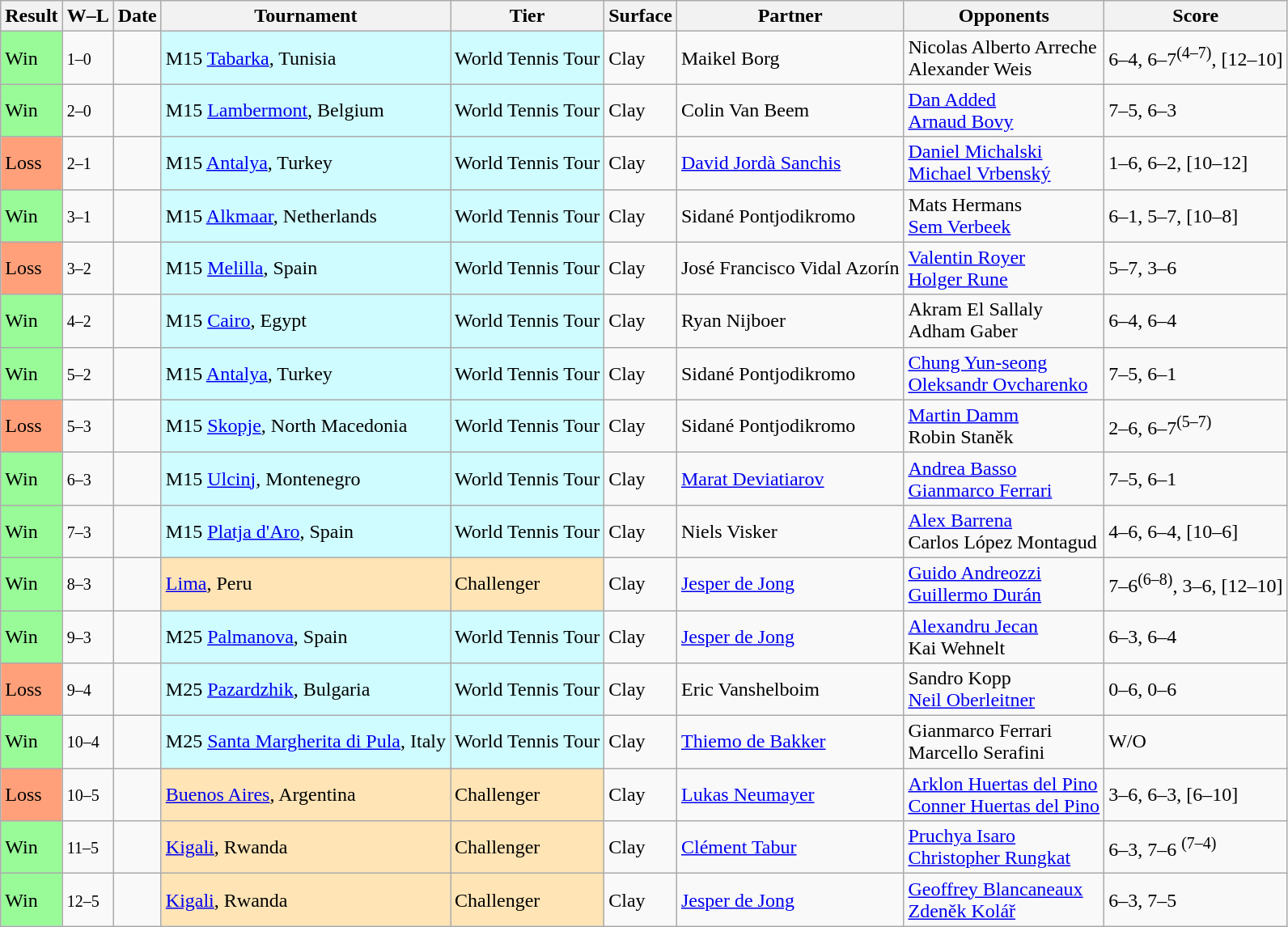<table class="sortable wikitable">
<tr>
<th>Result</th>
<th class="unsortable">W–L</th>
<th>Date</th>
<th>Tournament</th>
<th>Tier</th>
<th>Surface</th>
<th>Partner</th>
<th>Opponents</th>
<th class="unsortable">Score</th>
</tr>
<tr>
<td bgcolor=98FB98>Win</td>
<td><small>1–0</small></td>
<td></td>
<td style="background:#cffcff;">M15 <a href='#'>Tabarka</a>, Tunisia</td>
<td style="background:#cffcff;">World Tennis Tour</td>
<td>Clay</td>
<td> Maikel Borg</td>
<td> Nicolas Alberto Arreche<br> Alexander Weis</td>
<td>6–4, 6–7<sup>(4–7)</sup>, [12–10]</td>
</tr>
<tr>
<td bgcolor=98FB98>Win</td>
<td><small>2–0</small></td>
<td></td>
<td style="background:#cffcff;">M15 <a href='#'>Lambermont</a>, Belgium</td>
<td style="background:#cffcff;">World Tennis Tour</td>
<td>Clay</td>
<td> Colin Van Beem</td>
<td> <a href='#'>Dan Added</a><br> <a href='#'>Arnaud Bovy</a></td>
<td>7–5, 6–3</td>
</tr>
<tr>
<td bgcolor=FFA07A>Loss</td>
<td><small>2–1</small></td>
<td></td>
<td style="background:#cffcff;">M15 <a href='#'>Antalya</a>, Turkey</td>
<td style="background:#cffcff;">World Tennis Tour</td>
<td>Clay</td>
<td> <a href='#'>David Jordà Sanchis</a></td>
<td> <a href='#'>Daniel Michalski</a><br> <a href='#'>Michael Vrbenský</a></td>
<td>1–6, 6–2, [10–12]</td>
</tr>
<tr>
<td bgcolor=98FB98>Win</td>
<td><small>3–1</small></td>
<td></td>
<td style="background:#cffcff;">M15 <a href='#'>Alkmaar</a>, Netherlands</td>
<td style="background:#cffcff;">World Tennis Tour</td>
<td>Clay</td>
<td> Sidané Pontjodikromo</td>
<td> Mats Hermans<br> <a href='#'>Sem Verbeek</a></td>
<td>6–1, 5–7, [10–8]</td>
</tr>
<tr>
<td bgcolor=FFA07A>Loss</td>
<td><small>3–2</small></td>
<td></td>
<td style="background:#cffcff;">M15 <a href='#'>Melilla</a>, Spain</td>
<td style="background:#cffcff;">World Tennis Tour</td>
<td>Clay</td>
<td> José Francisco Vidal Azorín</td>
<td> <a href='#'>Valentin Royer</a><br> <a href='#'>Holger Rune</a></td>
<td>5–7, 3–6</td>
</tr>
<tr>
<td bgcolor=98FB98>Win</td>
<td><small>4–2</small></td>
<td></td>
<td style="background:#cffcff;">M15 <a href='#'>Cairo</a>, Egypt</td>
<td style="background:#cffcff;">World Tennis Tour</td>
<td>Clay</td>
<td> Ryan Nijboer</td>
<td> Akram El Sallaly<br> Adham Gaber</td>
<td>6–4, 6–4</td>
</tr>
<tr>
<td bgcolor=98FB98>Win</td>
<td><small>5–2</small></td>
<td></td>
<td style="background:#cffcff;">M15 <a href='#'>Antalya</a>, Turkey</td>
<td style="background:#cffcff;">World Tennis Tour</td>
<td>Clay</td>
<td> Sidané Pontjodikromo</td>
<td> <a href='#'>Chung Yun-seong</a><br> <a href='#'>Oleksandr Ovcharenko</a></td>
<td>7–5, 6–1</td>
</tr>
<tr>
<td bgcolor=FFA07A>Loss</td>
<td><small>5–3</small></td>
<td></td>
<td style="background:#cffcff;">M15 <a href='#'>Skopje</a>, North Macedonia</td>
<td style="background:#cffcff;">World Tennis Tour</td>
<td>Clay</td>
<td> Sidané Pontjodikromo</td>
<td> <a href='#'>Martin Damm</a><br> Robin Staněk</td>
<td>2–6, 6–7<sup>(5–7)</sup></td>
</tr>
<tr>
<td bgcolor=98FB98>Win</td>
<td><small>6–3</small></td>
<td></td>
<td style="background:#cffcff;">M15 <a href='#'>Ulcinj</a>, Montenegro</td>
<td style="background:#cffcff;">World Tennis Tour</td>
<td>Clay</td>
<td> <a href='#'>Marat Deviatiarov</a></td>
<td> <a href='#'>Andrea Basso</a><br> <a href='#'>Gianmarco Ferrari</a></td>
<td>7–5, 6–1</td>
</tr>
<tr>
<td bgcolor=98FB98>Win</td>
<td><small>7–3</small></td>
<td></td>
<td style="background:#cffcff;">M15 <a href='#'>Platja d'Aro</a>, Spain</td>
<td style="background:#cffcff;">World Tennis Tour</td>
<td>Clay</td>
<td> Niels Visker</td>
<td> <a href='#'>Alex Barrena</a><br> Carlos López Montagud</td>
<td>4–6, 6–4, [10–6]</td>
</tr>
<tr>
<td bgcolor=98FB98>Win</td>
<td><small>8–3</small></td>
<td><a href='#'></a></td>
<td style="background:moccasin;"><a href='#'>Lima</a>, Peru</td>
<td style="background:moccasin;">Challenger</td>
<td>Clay</td>
<td> <a href='#'>Jesper de Jong</a></td>
<td> <a href='#'>Guido Andreozzi</a><br> <a href='#'>Guillermo Durán</a></td>
<td>7–6<sup>(6–8)</sup>, 3–6, [12–10]</td>
</tr>
<tr>
<td bgcolor=98FB98>Win</td>
<td><small>9–3</small></td>
<td></td>
<td style="background:#cffcff;">M25 <a href='#'>Palmanova</a>, Spain</td>
<td style="background:#cffcff;">World Tennis Tour</td>
<td>Clay</td>
<td> <a href='#'>Jesper de Jong</a></td>
<td> <a href='#'>Alexandru Jecan</a> <br> Kai Wehnelt</td>
<td>6–3, 6–4</td>
</tr>
<tr>
<td bgcolor=FFA07A>Loss</td>
<td><small>9–4</small></td>
<td></td>
<td style="background:#cffcff;">M25 <a href='#'>Pazardzhik</a>, Bulgaria</td>
<td style="background:#cffcff;">World Tennis Tour</td>
<td>Clay</td>
<td> Eric Vanshelboim</td>
<td> Sandro Kopp <br> <a href='#'>Neil Oberleitner</a></td>
<td>0–6, 0–6</td>
</tr>
<tr>
<td bgcolor=98FB98>Win</td>
<td><small>10–4</small></td>
<td></td>
<td style="background:#cffcff;">M25 <a href='#'>Santa Margherita di Pula</a>, Italy</td>
<td style="background:#cffcff;">World Tennis Tour</td>
<td>Clay</td>
<td> <a href='#'>Thiemo de Bakker</a></td>
<td> Gianmarco Ferrari <br> Marcello Serafini</td>
<td>W/O</td>
</tr>
<tr>
<td bgcolor=FFA07A>Loss</td>
<td><small>10–5</small></td>
<td><a href='#'></a></td>
<td style="background:moccasin;"><a href='#'>Buenos Aires</a>, Argentina</td>
<td style="background:moccasin;">Challenger</td>
<td>Clay</td>
<td> <a href='#'>Lukas Neumayer</a></td>
<td> <a href='#'>Arklon Huertas del Pino</a><br> <a href='#'>Conner Huertas del Pino</a></td>
<td>3–6, 6–3, [6–10]</td>
</tr>
<tr>
<td bgcolor=98FB98>Win</td>
<td><small>11–5</small></td>
<td><a href='#'></a></td>
<td style="background:moccasin;"><a href='#'>Kigali</a>, Rwanda</td>
<td style="background:moccasin;">Challenger</td>
<td>Clay</td>
<td> <a href='#'>Clément Tabur</a></td>
<td> <a href='#'>Pruchya Isaro</a><br> <a href='#'>Christopher Rungkat</a></td>
<td>6–3, 7–6 <sup>(7–4)</sup></td>
</tr>
<tr>
<td bgcolor=98FB98>Win</td>
<td><small>12–5</small></td>
<td><a href='#'></a></td>
<td style="background:moccasin;"><a href='#'>Kigali</a>, Rwanda</td>
<td style="background:moccasin;">Challenger</td>
<td>Clay</td>
<td> <a href='#'>Jesper de Jong</a></td>
<td> <a href='#'>Geoffrey Blancaneaux</a><br> <a href='#'>Zdeněk Kolář</a></td>
<td>6–3, 7–5</td>
</tr>
</table>
